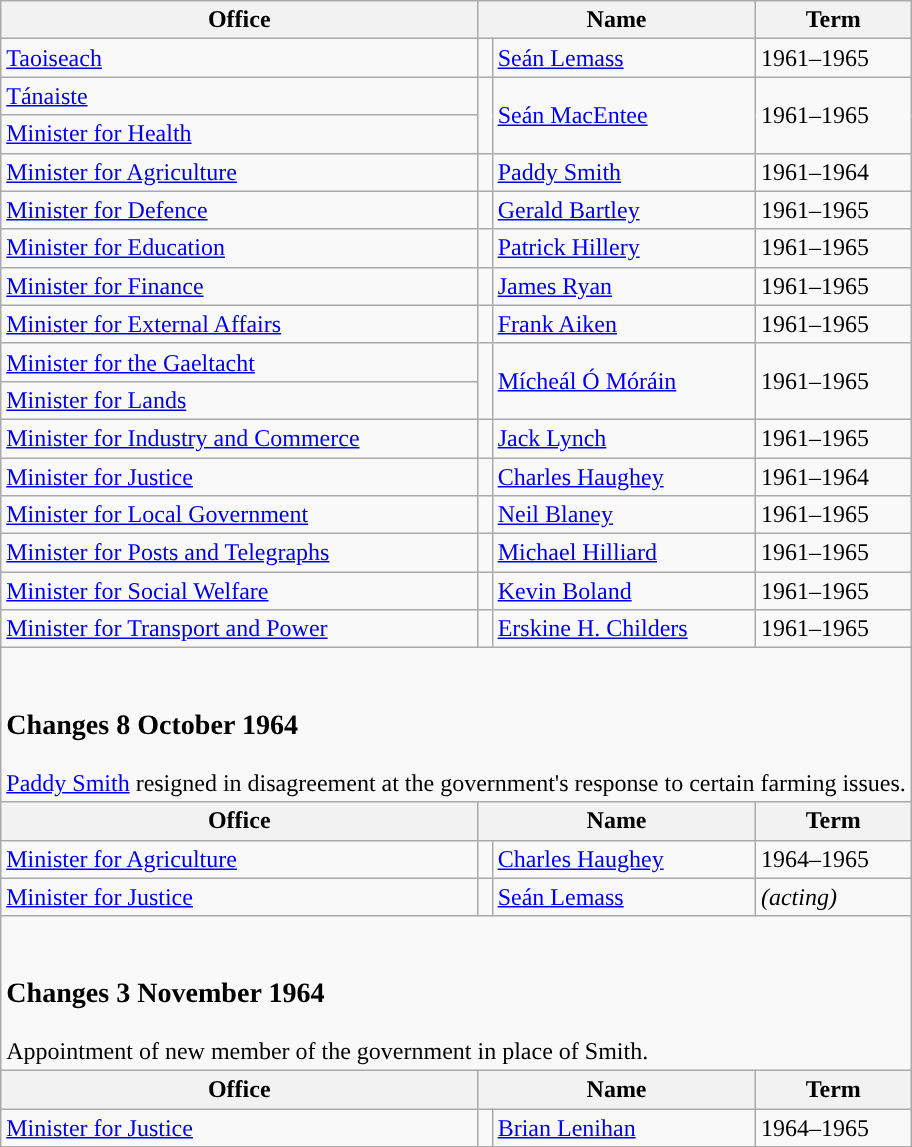<table class="wikitable">
<tr>
<th>Office</th>
<th colspan="2">Name</th>
<th>Term</th>
</tr>
<tr>
<td><a href='#'>Taoiseach</a></td>
<td style="background-color: "></td>
<td><a href='#'>Seán Lemass</a></td>
<td>1961–1965</td>
</tr>
<tr>
<td><a href='#'>Tánaiste</a></td>
<td rowspan=2 style="background-color: "></td>
<td rowspan=2><a href='#'>Seán MacEntee</a></td>
<td rowspan=2>1961–1965</td>
</tr>
<tr>
<td><a href='#'>Minister for Health</a></td>
</tr>
<tr>
<td><a href='#'>Minister for Agriculture</a></td>
<td style="background-color: "></td>
<td><a href='#'>Paddy Smith</a></td>
<td>1961–1964</td>
</tr>
<tr>
<td><a href='#'>Minister for Defence</a></td>
<td style="background-color: "></td>
<td><a href='#'>Gerald Bartley</a></td>
<td>1961–1965</td>
</tr>
<tr>
<td><a href='#'>Minister for Education</a></td>
<td style="background-color: "></td>
<td><a href='#'>Patrick Hillery</a></td>
<td>1961–1965</td>
</tr>
<tr>
<td><a href='#'>Minister for Finance</a></td>
<td style="background-color: "></td>
<td><a href='#'>James Ryan</a></td>
<td>1961–1965</td>
</tr>
<tr>
<td><a href='#'>Minister for External Affairs</a></td>
<td style="background-color: "></td>
<td><a href='#'>Frank Aiken</a></td>
<td>1961–1965</td>
</tr>
<tr>
<td><a href='#'>Minister for the Gaeltacht</a></td>
<td rowspan=2 style="background-color: "></td>
<td rowspan=2><a href='#'>Mícheál Ó Móráin</a></td>
<td rowspan=2>1961–1965</td>
</tr>
<tr>
<td><a href='#'>Minister for Lands</a></td>
</tr>
<tr>
<td><a href='#'>Minister for Industry and Commerce</a></td>
<td style="background-color: "></td>
<td><a href='#'>Jack Lynch</a></td>
<td>1961–1965</td>
</tr>
<tr>
<td><a href='#'>Minister for Justice</a></td>
<td style="background-color: "></td>
<td><a href='#'>Charles Haughey</a></td>
<td>1961–1964</td>
</tr>
<tr>
<td><a href='#'>Minister for Local Government</a></td>
<td style="background-color: "></td>
<td><a href='#'>Neil Blaney</a></td>
<td>1961–1965</td>
</tr>
<tr>
<td><a href='#'>Minister for Posts and Telegraphs</a></td>
<td style="background-color: "></td>
<td><a href='#'>Michael Hilliard</a></td>
<td>1961–1965</td>
</tr>
<tr>
<td><a href='#'>Minister for Social Welfare</a></td>
<td style="background-color: "></td>
<td><a href='#'>Kevin Boland</a></td>
<td>1961–1965</td>
</tr>
<tr>
<td><a href='#'>Minister for Transport and Power</a></td>
<td style="background-color: "></td>
<td><a href='#'>Erskine H. Childers</a></td>
<td>1961–1965</td>
</tr>
<tr>
<td colspan="4"><br><h3>Changes 8 October 1964</h3><a href='#'>Paddy Smith</a> resigned in disagreement at the government's response to certain farming issues.</td>
</tr>
<tr>
<th>Office</th>
<th colspan="2">Name</th>
<th>Term</th>
</tr>
<tr>
<td><a href='#'>Minister for Agriculture</a></td>
<td style="background-color: "></td>
<td><a href='#'>Charles Haughey</a></td>
<td>1964–1965</td>
</tr>
<tr>
<td><a href='#'>Minister for Justice</a></td>
<td style="background-color: "></td>
<td><a href='#'>Seán Lemass</a></td>
<td><em>(acting)</em></td>
</tr>
<tr>
<td colspan="4"><br><h3>Changes 3 November 1964</h3>Appointment of new member of the government in place of Smith.</td>
</tr>
<tr>
<th>Office</th>
<th colspan="2">Name</th>
<th>Term</th>
</tr>
<tr>
<td><a href='#'>Minister for Justice</a></td>
<td style="background-color: "></td>
<td><a href='#'>Brian Lenihan</a></td>
<td>1964–1965</td>
</tr>
</table>
